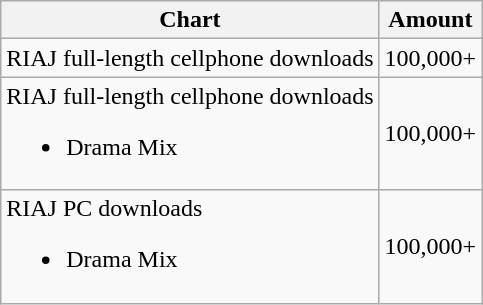<table class="wikitable">
<tr>
<th>Chart</th>
<th>Amount</th>
</tr>
<tr>
<td>RIAJ full-length cellphone downloads</td>
<td align="center">100,000+</td>
</tr>
<tr>
<td>RIAJ full-length cellphone downloads<br><ul><li>Drama Mix</li></ul></td>
<td align="center">100,000+</td>
</tr>
<tr>
<td>RIAJ PC downloads<br><ul><li>Drama Mix</li></ul></td>
<td align="center">100,000+</td>
</tr>
</table>
